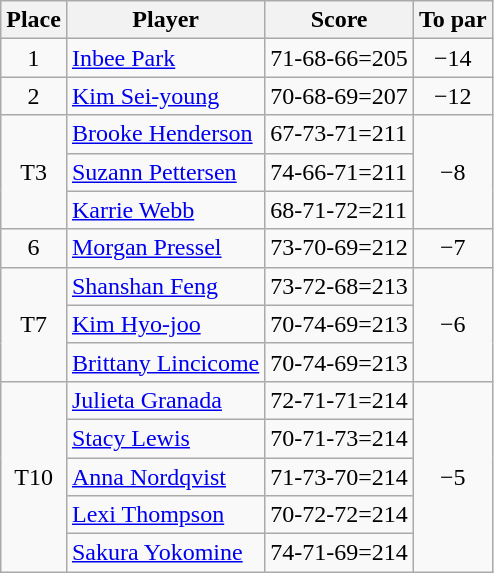<table class="wikitable">
<tr>
<th>Place</th>
<th>Player</th>
<th>Score</th>
<th>To par</th>
</tr>
<tr>
<td align=center>1</td>
<td> <a href='#'>Inbee Park</a></td>
<td>71-68-66=205</td>
<td align=center>−14</td>
</tr>
<tr>
<td align=center>2</td>
<td> <a href='#'>Kim Sei-young</a></td>
<td>70-68-69=207</td>
<td align=center>−12</td>
</tr>
<tr>
<td rowspan=3 align=center>T3</td>
<td> <a href='#'>Brooke Henderson</a></td>
<td>67-73-71=211</td>
<td rowspan=3 align=center>−8</td>
</tr>
<tr>
<td> <a href='#'>Suzann Pettersen</a></td>
<td>74-66-71=211</td>
</tr>
<tr>
<td> <a href='#'>Karrie Webb</a></td>
<td>68-71-72=211</td>
</tr>
<tr>
<td align=center>6</td>
<td> <a href='#'>Morgan Pressel</a></td>
<td>73-70-69=212</td>
<td align=center>−7</td>
</tr>
<tr>
<td rowspan=3 align=center>T7</td>
<td> <a href='#'>Shanshan Feng</a></td>
<td>73-72-68=213</td>
<td rowspan=3 align=center>−6</td>
</tr>
<tr>
<td> <a href='#'>Kim Hyo-joo</a></td>
<td>70-74-69=213</td>
</tr>
<tr>
<td> <a href='#'>Brittany Lincicome</a></td>
<td>70-74-69=213</td>
</tr>
<tr>
<td rowspan=5 align=center>T10</td>
<td> <a href='#'>Julieta Granada</a></td>
<td>72-71-71=214</td>
<td rowspan=5 align=center>−5</td>
</tr>
<tr>
<td> <a href='#'>Stacy Lewis</a></td>
<td>70-71-73=214</td>
</tr>
<tr>
<td> <a href='#'>Anna Nordqvist</a></td>
<td>71-73-70=214</td>
</tr>
<tr>
<td> <a href='#'>Lexi Thompson</a></td>
<td>70-72-72=214</td>
</tr>
<tr>
<td> <a href='#'>Sakura Yokomine</a></td>
<td>74-71-69=214</td>
</tr>
</table>
